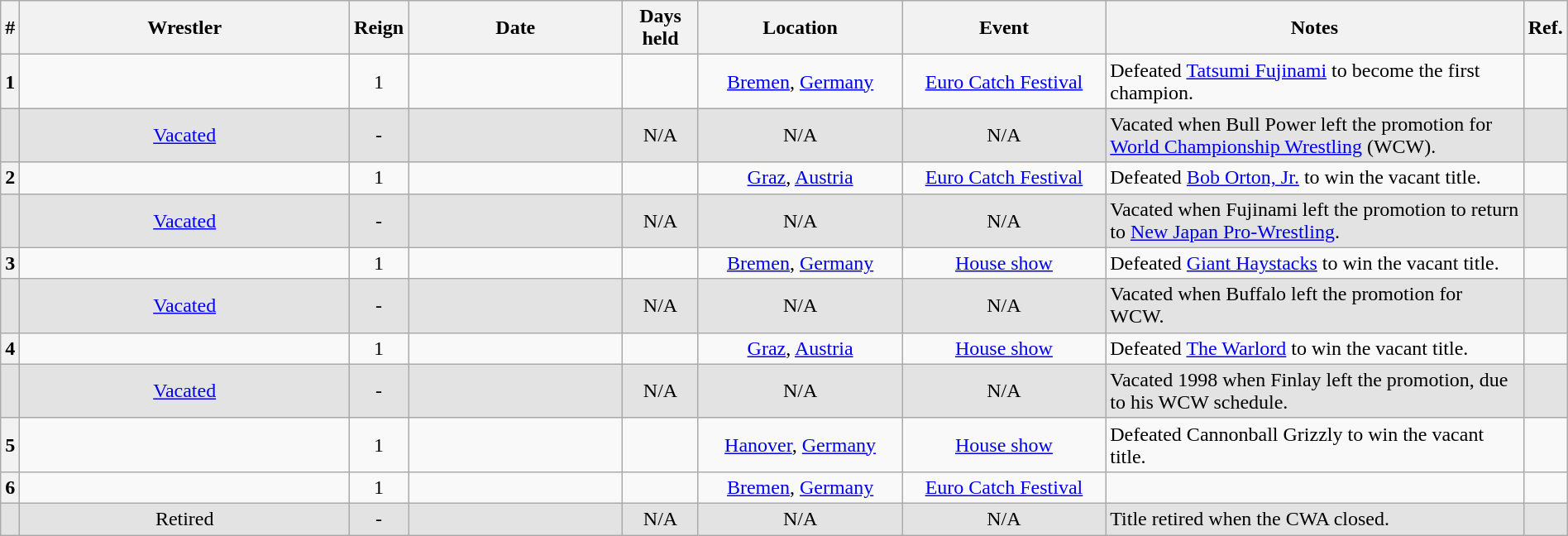<table class="wikitable sortable" width=100% style="text-align: center">
<tr>
<th width=0 data-sort-type="number">#</th>
<th style="width:23%">Wrestler</th>
<th style="width:0%">Reign</th>
<th style="width:15%">Date</th>
<th style="width:5%">Days held</th>
<th style="width:14%">Location</th>
<th style="width:14%">Event</th>
<th style="width:56%" class="unsortable">Notes</th>
<th style="width:0%" class="unsortable">Ref.</th>
</tr>
<tr>
<th>1</th>
<td></td>
<td>1</td>
<td></td>
<td></td>
<td><a href='#'>Bremen</a>, <a href='#'>Germany</a></td>
<td><a href='#'>Euro Catch Festival</a></td>
<td align=left>Defeated <a href='#'>Tatsumi Fujinami</a> to become the first champion.</td>
<td> </td>
</tr>
<tr style="background: #e3e3e3;">
<td></td>
<td><a href='#'>Vacated</a></td>
<td>-</td>
<td></td>
<td>N/A</td>
<td>N/A</td>
<td>N/A</td>
<td align=left>Vacated when Bull Power left the promotion for <a href='#'>World Championship Wrestling</a> (WCW).</td>
<td> </td>
</tr>
<tr>
<th>2</th>
<td></td>
<td>1</td>
<td></td>
<td></td>
<td><a href='#'>Graz</a>, <a href='#'>Austria</a></td>
<td><a href='#'>Euro Catch Festival</a></td>
<td align=left>Defeated <a href='#'>Bob Orton, Jr.</a> to win the vacant title.</td>
<td> </td>
</tr>
<tr style="background: #e3e3e3;">
<td></td>
<td><a href='#'>Vacated</a></td>
<td>-</td>
<td></td>
<td>N/A</td>
<td>N/A</td>
<td>N/A</td>
<td align=left>Vacated when Fujinami left the promotion to return to <a href='#'>New Japan Pro-Wrestling</a>.</td>
<td> </td>
</tr>
<tr>
<th>3</th>
<td></td>
<td>1</td>
<td></td>
<td></td>
<td><a href='#'>Bremen</a>, <a href='#'>Germany</a></td>
<td><a href='#'>House show</a></td>
<td align=left>Defeated <a href='#'>Giant Haystacks</a> to win the vacant title.</td>
<td> </td>
</tr>
<tr style="background: #e3e3e3;">
<td></td>
<td><a href='#'>Vacated</a></td>
<td>-</td>
<td></td>
<td>N/A</td>
<td>N/A</td>
<td>N/A</td>
<td align=left>Vacated when Buffalo left the promotion for WCW.</td>
<td> </td>
</tr>
<tr>
<th>4</th>
<td></td>
<td>1</td>
<td></td>
<td></td>
<td><a href='#'>Graz</a>, <a href='#'>Austria</a></td>
<td><a href='#'>House show</a></td>
<td align=left>Defeated <a href='#'>The Warlord</a> to win the vacant title.</td>
<td> </td>
</tr>
<tr style="background: #e3e3e3;">
<td></td>
<td><a href='#'>Vacated</a></td>
<td>-</td>
<td></td>
<td>N/A</td>
<td>N/A</td>
<td>N/A</td>
<td align=left>Vacated 1998 when Finlay left the promotion, due to his WCW schedule.</td>
<td> </td>
</tr>
<tr>
<th>5</th>
<td></td>
<td>1</td>
<td></td>
<td></td>
<td><a href='#'>Hanover</a>, <a href='#'>Germany</a></td>
<td><a href='#'>House show</a></td>
<td align=left>Defeated Cannonball Grizzly to win the vacant title.</td>
<td> </td>
</tr>
<tr>
<th>6</th>
<td></td>
<td>1</td>
<td></td>
<td></td>
<td><a href='#'>Bremen</a>, <a href='#'>Germany</a></td>
<td><a href='#'>Euro Catch Festival</a></td>
<td align=left> </td>
<td> </td>
</tr>
<tr style="background: #e3e3e3;">
<td></td>
<td>Retired</td>
<td>-</td>
<td></td>
<td>N/A</td>
<td>N/A</td>
<td>N/A</td>
<td align=left>Title retired when the CWA closed.</td>
<td> </td>
</tr>
</table>
